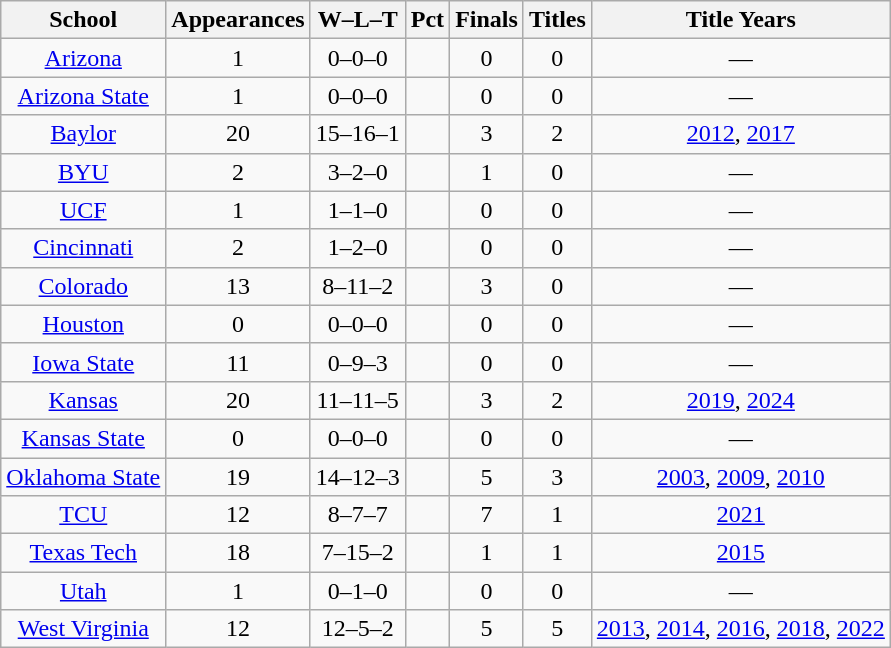<table class="wikitable sortable" style="text-align:center;">
<tr>
<th>School</th>
<th>Appearances</th>
<th>W–L–T</th>
<th>Pct</th>
<th>Finals</th>
<th>Titles</th>
<th>Title Years</th>
</tr>
<tr>
<td><a href='#'>Arizona</a></td>
<td>1</td>
<td>0–0–0</td>
<td></td>
<td>0</td>
<td>0</td>
<td>—</td>
</tr>
<tr>
<td><a href='#'>Arizona State</a></td>
<td>1</td>
<td>0–0–0</td>
<td></td>
<td>0</td>
<td>0</td>
<td>—</td>
</tr>
<tr>
<td><a href='#'>Baylor</a></td>
<td>20</td>
<td>15–16–1</td>
<td></td>
<td>3</td>
<td>2</td>
<td><a href='#'>2012</a>, <a href='#'>2017</a></td>
</tr>
<tr>
<td><a href='#'>BYU</a></td>
<td>2</td>
<td>3–2–0</td>
<td></td>
<td>1</td>
<td>0</td>
<td>—</td>
</tr>
<tr>
<td><a href='#'>UCF</a></td>
<td>1</td>
<td>1–1–0</td>
<td></td>
<td>0</td>
<td>0</td>
<td>—</td>
</tr>
<tr>
<td><a href='#'>Cincinnati</a></td>
<td>2</td>
<td>1–2–0</td>
<td></td>
<td>0</td>
<td>0</td>
<td>—</td>
</tr>
<tr>
<td><a href='#'>Colorado</a></td>
<td>13</td>
<td>8–11–2</td>
<td></td>
<td>3</td>
<td>0</td>
<td>—</td>
</tr>
<tr>
<td><a href='#'>Houston</a></td>
<td>0</td>
<td>0–0–0</td>
<td></td>
<td>0</td>
<td>0</td>
<td>—</td>
</tr>
<tr>
<td><a href='#'>Iowa State</a></td>
<td>11</td>
<td>0–9–3</td>
<td></td>
<td>0</td>
<td>0</td>
<td>—</td>
</tr>
<tr>
<td><a href='#'>Kansas</a></td>
<td>20</td>
<td>11–11–5</td>
<td></td>
<td>3</td>
<td>2</td>
<td><a href='#'>2019</a>, <a href='#'>2024</a></td>
</tr>
<tr>
<td><a href='#'>Kansas State</a></td>
<td>0</td>
<td>0–0–0</td>
<td></td>
<td>0</td>
<td>0</td>
<td>—</td>
</tr>
<tr>
<td><a href='#'>Oklahoma State</a></td>
<td>19</td>
<td>14–12–3</td>
<td></td>
<td>5</td>
<td>3</td>
<td><a href='#'>2003</a>, <a href='#'>2009</a>, <a href='#'>2010</a></td>
</tr>
<tr>
<td><a href='#'>TCU</a></td>
<td>12</td>
<td>8–7–7</td>
<td></td>
<td>7</td>
<td>1</td>
<td><a href='#'>2021</a></td>
</tr>
<tr>
<td><a href='#'>Texas Tech</a></td>
<td>18</td>
<td>7–15–2</td>
<td></td>
<td>1</td>
<td>1</td>
<td><a href='#'>2015</a></td>
</tr>
<tr>
<td><a href='#'>Utah</a></td>
<td>1</td>
<td>0–1–0</td>
<td></td>
<td>0</td>
<td>0</td>
<td>—</td>
</tr>
<tr>
<td><a href='#'>West Virginia</a></td>
<td>12</td>
<td>12–5–2</td>
<td></td>
<td>5</td>
<td>5</td>
<td><a href='#'>2013</a>, <a href='#'>2014</a>, <a href='#'>2016</a>, <a href='#'>2018</a>, <a href='#'>2022</a></td>
</tr>
</table>
